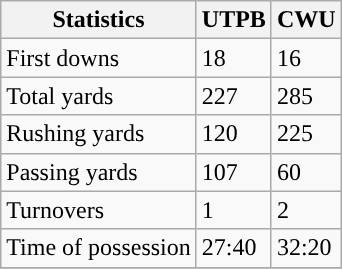<table class="wikitable" style="float: left;">
<tr>
<th>Statistics</th>
<th>UTPB</th>
<th>CWU</th>
</tr>
<tr>
<td>First downs</td>
<td>18</td>
<td>16</td>
</tr>
<tr>
<td>Total yards</td>
<td>227</td>
<td>285</td>
</tr>
<tr>
<td>Rushing yards</td>
<td>120</td>
<td>225</td>
</tr>
<tr>
<td>Passing yards</td>
<td>107</td>
<td>60</td>
</tr>
<tr>
<td>Turnovers</td>
<td>1</td>
<td>2</td>
</tr>
<tr>
<td>Time of possession</td>
<td>27:40</td>
<td>32:20</td>
</tr>
<tr>
</tr>
</table>
